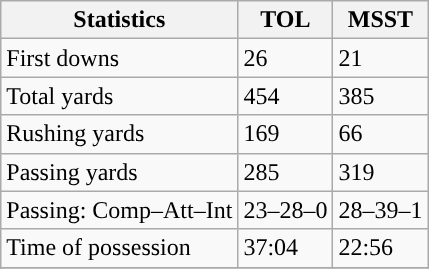<table class="wikitable" style="float: left;">
<tr>
<th>Statistics</th>
<th>TOL</th>
<th>MSST</th>
</tr>
<tr>
<td>First downs</td>
<td>26</td>
<td>21</td>
</tr>
<tr>
<td>Total yards</td>
<td>454</td>
<td>385</td>
</tr>
<tr>
<td>Rushing yards</td>
<td>169</td>
<td>66</td>
</tr>
<tr>
<td>Passing yards</td>
<td>285</td>
<td>319</td>
</tr>
<tr>
<td>Passing: Comp–Att–Int</td>
<td>23–28–0</td>
<td>28–39–1</td>
</tr>
<tr>
<td>Time of possession</td>
<td>37:04</td>
<td>22:56</td>
</tr>
<tr>
</tr>
</table>
